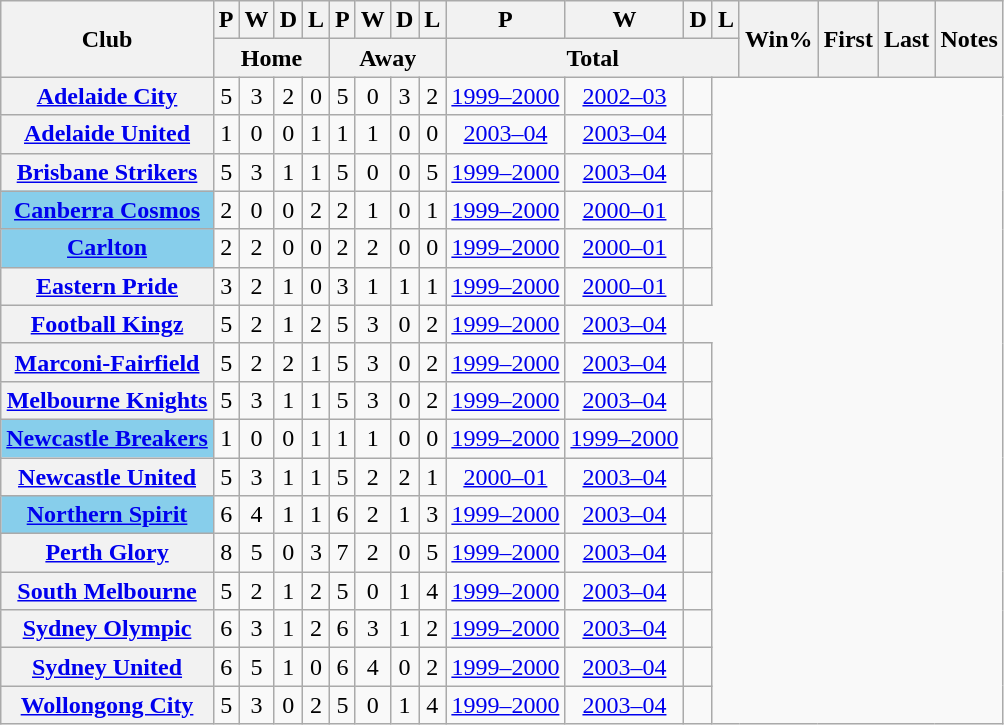<table class="wikitable plainrowheaders sortable" style="text-align:center">
<tr>
<th scope=col rowspan=2>Club</th>
<th scope=col>P</th>
<th scope=col>W</th>
<th scope=col>D</th>
<th scope=col>L</th>
<th scope=col>P</th>
<th scope=col>W</th>
<th scope=col>D</th>
<th scope=col>L</th>
<th scope=col>P</th>
<th scope=col>W</th>
<th scope=col>D</th>
<th scope=col>L</th>
<th rowspan=2 scope=col>Win%</th>
<th rowspan=2 scope=col>First</th>
<th rowspan=2 scope=col>Last</th>
<th class="unsortable" rowspan=2 scope=col>Notes</th>
</tr>
<tr class="unsortable">
<th colspan=4>Home</th>
<th colspan=4>Away</th>
<th colspan=4>Total</th>
</tr>
<tr>
<th scope=row><a href='#'>Adelaide City</a></th>
<td>5</td>
<td>3</td>
<td>2</td>
<td>0</td>
<td>5</td>
<td>0</td>
<td>3</td>
<td>2<br></td>
<td><a href='#'>1999–2000</a></td>
<td><a href='#'>2002–03</a></td>
<td></td>
</tr>
<tr>
<th scope=row><a href='#'>Adelaide United</a></th>
<td>1</td>
<td>0</td>
<td>0</td>
<td>1</td>
<td>1</td>
<td>1</td>
<td>0</td>
<td>0<br></td>
<td><a href='#'>2003–04</a></td>
<td><a href='#'>2003–04</a></td>
<td></td>
</tr>
<tr>
<th scope=row><a href='#'>Brisbane Strikers</a></th>
<td>5</td>
<td>3</td>
<td>1</td>
<td>1</td>
<td>5</td>
<td>0</td>
<td>0</td>
<td>5<br></td>
<td><a href='#'>1999–2000</a></td>
<td><a href='#'>2003–04</a></td>
<td></td>
</tr>
<tr>
<th scope=row style=background:#87CEEB><a href='#'>Canberra Cosmos</a> </th>
<td>2</td>
<td>0</td>
<td>0</td>
<td>2</td>
<td>2</td>
<td>1</td>
<td>0</td>
<td>1<br></td>
<td><a href='#'>1999–2000</a></td>
<td><a href='#'>2000–01</a></td>
<td></td>
</tr>
<tr>
<th scope=row style=background:#87CEEB><a href='#'>Carlton</a> </th>
<td>2</td>
<td>2</td>
<td>0</td>
<td>0</td>
<td>2</td>
<td>2</td>
<td>0</td>
<td>0<br></td>
<td><a href='#'>1999–2000</a></td>
<td><a href='#'>2000–01</a></td>
<td></td>
</tr>
<tr>
<th scope=row><a href='#'>Eastern Pride</a></th>
<td>3</td>
<td>2</td>
<td>1</td>
<td>0</td>
<td>3</td>
<td>1</td>
<td>1</td>
<td>1<br></td>
<td><a href='#'>1999–2000</a></td>
<td><a href='#'>2000–01</a></td>
<td></td>
</tr>
<tr>
<th scope=row><a href='#'>Football Kingz</a></th>
<td>5</td>
<td>2</td>
<td>1</td>
<td>2</td>
<td>5</td>
<td>3</td>
<td>0</td>
<td>2<br></td>
<td><a href='#'>1999–2000</a></td>
<td><a href='#'>2003–04</a></td>
</tr>
<tr>
<th scope=row><a href='#'>Marconi-Fairfield</a></th>
<td>5</td>
<td>2</td>
<td>2</td>
<td>1</td>
<td>5</td>
<td>3</td>
<td>0</td>
<td>2<br></td>
<td><a href='#'>1999–2000</a></td>
<td><a href='#'>2003–04</a></td>
<td></td>
</tr>
<tr>
<th scope=row><a href='#'>Melbourne Knights</a></th>
<td>5</td>
<td>3</td>
<td>1</td>
<td>1</td>
<td>5</td>
<td>3</td>
<td>0</td>
<td>2<br></td>
<td><a href='#'>1999–2000</a></td>
<td><a href='#'>2003–04</a></td>
<td></td>
</tr>
<tr>
<th scope=row style=background:#87CEEB><a href='#'>Newcastle Breakers</a> </th>
<td>1</td>
<td>0</td>
<td>0</td>
<td>1</td>
<td>1</td>
<td>1</td>
<td>0</td>
<td>0<br></td>
<td><a href='#'>1999–2000</a></td>
<td><a href='#'>1999–2000</a></td>
<td></td>
</tr>
<tr>
<th scope=row><a href='#'>Newcastle United</a></th>
<td>5</td>
<td>3</td>
<td>1</td>
<td>1</td>
<td>5</td>
<td>2</td>
<td>2</td>
<td>1<br></td>
<td><a href='#'>2000–01</a></td>
<td><a href='#'>2003–04</a></td>
<td></td>
</tr>
<tr>
<th scope=row style=background:#87CEEB><a href='#'>Northern Spirit</a> </th>
<td>6</td>
<td>4</td>
<td>1</td>
<td>1</td>
<td>6</td>
<td>2</td>
<td>1</td>
<td>3<br></td>
<td><a href='#'>1999–2000</a></td>
<td><a href='#'>2003–04</a></td>
<td></td>
</tr>
<tr>
<th scope=row><a href='#'>Perth Glory</a></th>
<td>8</td>
<td>5</td>
<td>0</td>
<td>3</td>
<td>7</td>
<td>2</td>
<td>0</td>
<td>5<br></td>
<td><a href='#'>1999–2000</a></td>
<td><a href='#'>2003–04</a></td>
<td></td>
</tr>
<tr>
<th scope=row><a href='#'>South Melbourne</a></th>
<td>5</td>
<td>2</td>
<td>1</td>
<td>2</td>
<td>5</td>
<td>0</td>
<td>1</td>
<td>4<br></td>
<td><a href='#'>1999–2000</a></td>
<td><a href='#'>2003–04</a></td>
<td></td>
</tr>
<tr>
<th scope=row><a href='#'>Sydney Olympic</a></th>
<td>6</td>
<td>3</td>
<td>1</td>
<td>2</td>
<td>6</td>
<td>3</td>
<td>1</td>
<td>2<br></td>
<td><a href='#'>1999–2000</a></td>
<td><a href='#'>2003–04</a></td>
<td></td>
</tr>
<tr>
<th scope=row><a href='#'>Sydney United</a></th>
<td>6</td>
<td>5</td>
<td>1</td>
<td>0</td>
<td>6</td>
<td>4</td>
<td>0</td>
<td>2<br></td>
<td><a href='#'>1999–2000</a></td>
<td><a href='#'>2003–04</a></td>
<td></td>
</tr>
<tr>
<th scope=row><a href='#'>Wollongong City</a></th>
<td>5</td>
<td>3</td>
<td>0</td>
<td>2</td>
<td>5</td>
<td>0</td>
<td>1</td>
<td>4<br></td>
<td><a href='#'>1999–2000</a></td>
<td><a href='#'>2003–04</a></td>
<td></td>
</tr>
</table>
